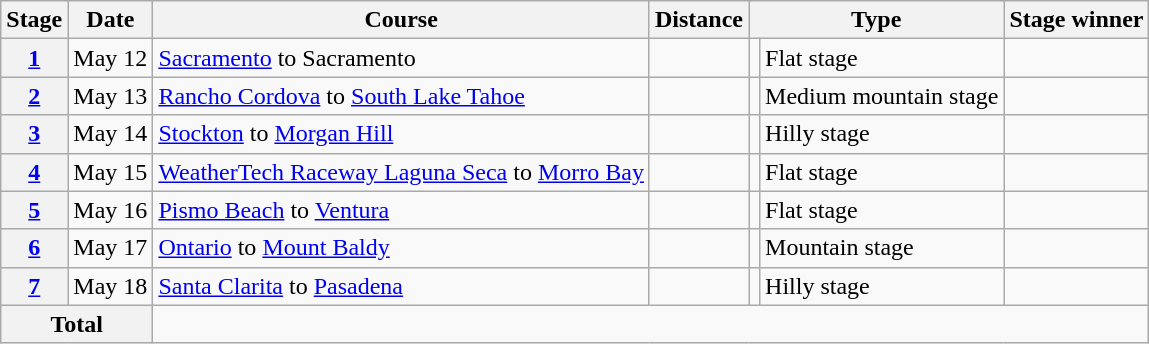<table class="wikitable">
<tr>
<th scope="col">Stage</th>
<th scope="col">Date</th>
<th scope="col">Course</th>
<th scope="col">Distance</th>
<th scope="col" colspan="2">Type</th>
<th scope="col">Stage winner</th>
</tr>
<tr>
<th scope="row" style="text-align:center;"><a href='#'>1</a></th>
<td style="text-align:center;">May 12</td>
<td><a href='#'>Sacramento</a> to Sacramento</td>
<td style="text-align:center;"></td>
<td></td>
<td>Flat stage</td>
<td></td>
</tr>
<tr>
<th scope="row" style="text-align:center;"><a href='#'>2</a></th>
<td style="text-align:center;">May 13</td>
<td><a href='#'>Rancho Cordova</a> to <a href='#'>South Lake Tahoe</a></td>
<td style="text-align:center;"></td>
<td></td>
<td>Medium mountain stage</td>
<td></td>
</tr>
<tr>
<th scope="row" style="text-align:center;"><a href='#'>3</a></th>
<td style="text-align:center;">May 14</td>
<td><a href='#'>Stockton</a> to <a href='#'>Morgan Hill</a></td>
<td style="text-align:center;"></td>
<td></td>
<td>Hilly stage</td>
<td></td>
</tr>
<tr>
<th scope="row" style="text-align:center;"><a href='#'>4</a></th>
<td style="text-align:center;">May 15</td>
<td><a href='#'>WeatherTech Raceway Laguna Seca</a> to <a href='#'>Morro Bay</a></td>
<td style="text-align:center;"></td>
<td></td>
<td>Flat stage</td>
<td></td>
</tr>
<tr>
<th scope="row" style="text-align:center;"><a href='#'>5</a></th>
<td style="text-align:center;">May 16</td>
<td><a href='#'>Pismo Beach</a> to <a href='#'>Ventura</a></td>
<td style="text-align:center;"></td>
<td></td>
<td>Flat stage</td>
<td></td>
</tr>
<tr>
<th scope="row" style="text-align:center;"><a href='#'>6</a></th>
<td style="text-align:center;">May 17</td>
<td><a href='#'>Ontario</a> to <a href='#'>Mount Baldy</a></td>
<td style="text-align:center;"></td>
<td></td>
<td>Mountain stage</td>
<td></td>
</tr>
<tr>
<th scope="row" style="text-align:center;"><a href='#'>7</a></th>
<td style="text-align:center;">May 18</td>
<td><a href='#'>Santa Clarita</a> to <a href='#'>Pasadena</a></td>
<td style="text-align:center;"></td>
<td></td>
<td>Hilly stage</td>
<td></td>
</tr>
<tr>
<th colspan="2">Total</th>
<td colspan="5" style="text-align:center;"></td>
</tr>
</table>
